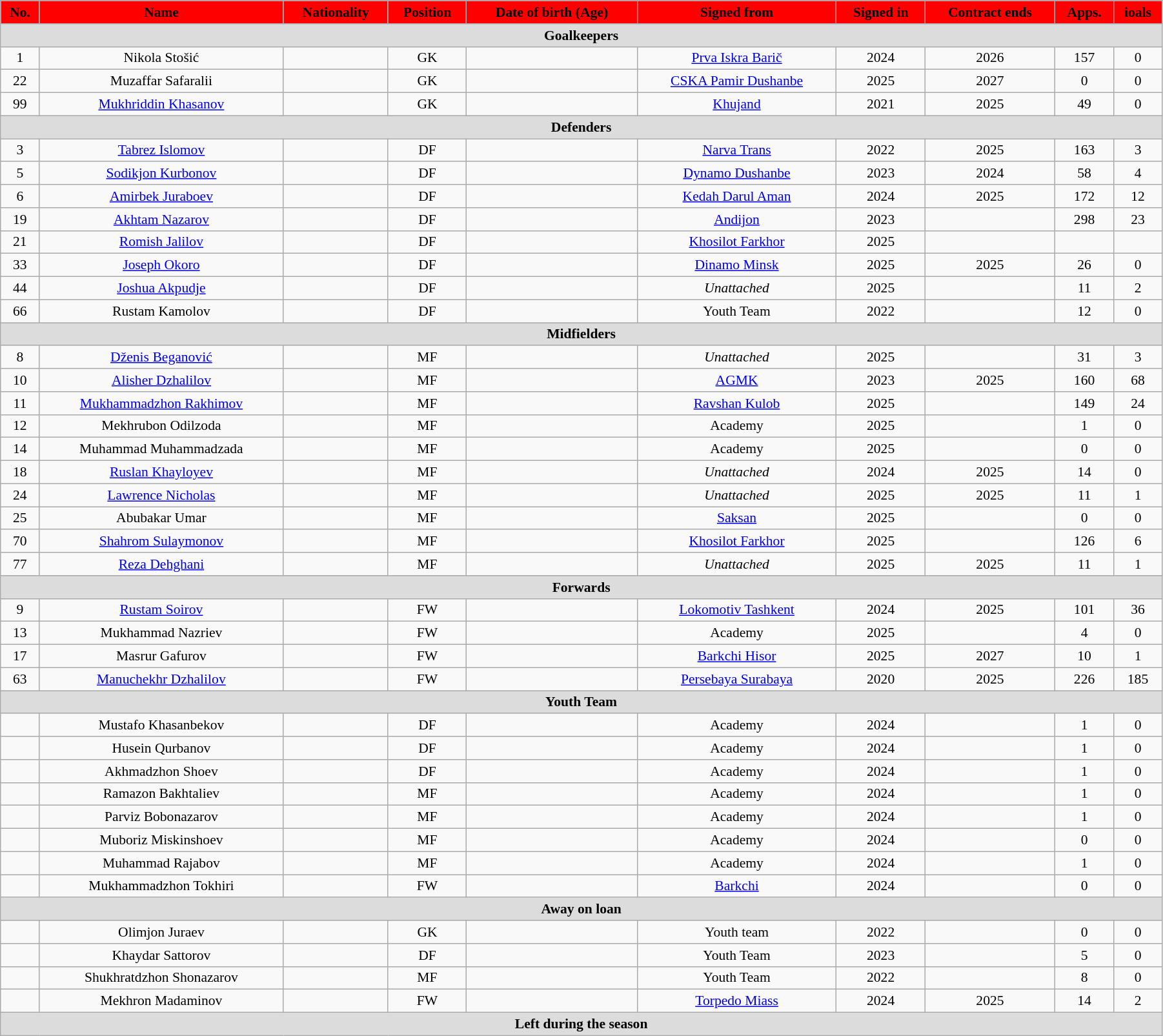<table class="wikitable"  style="text-align:center; font-size:90%; width:95%;">
<tr>
<th style="background:#FF0000; color:#000000; text-align:center;">No.</th>
<th style="background:#FF0000; color:#000000; text-align:center;">Name</th>
<th style="background:#FF0000; color:#000000; text-align:center;">Nationality</th>
<th style="background:#FF0000; color:#000000; text-align:center;">Position</th>
<th style="background:#FF0000; color:#000000; text-align:center;">Date of birth (Age)</th>
<th style="background:#FF0000; color:#000000; text-align:center;">Signed from</th>
<th style="background:#FF0000; color:#000000; text-align:center;">Signed in</th>
<th style="background:#FF0000; color:#000000; text-align:center;">Contract ends</th>
<th style="background:#FF0000; color:#000000; text-align:center;">Apps.</th>
<th style="background:#FF0000; color:#000000; text-align:center;">ioals</th>
</tr>
<tr>
<th colspan="11"  style="background:#dcdcdc; text-align:center;">Goalkeepers</th>
</tr>
<tr>
<td>1</td>
<td>Nikola Stošić</td>
<td></td>
<td>GK</td>
<td></td>
<td><a href='#'>Prva Iskra Barič</a></td>
<td>2024</td>
<td>2026</td>
<td>157</td>
<td>0</td>
</tr>
<tr>
<td>22</td>
<td>Muzaffar Safaralii</td>
<td></td>
<td>GK</td>
<td></td>
<td><a href='#'>CSKA Pamir Dushanbe</a></td>
<td>2025</td>
<td>2027</td>
<td>0</td>
<td>0</td>
</tr>
<tr>
<td>99</td>
<td><a href='#'>Mukhriddin Khasanov</a></td>
<td></td>
<td>GK</td>
<td></td>
<td><a href='#'>Khujand</a></td>
<td>2021</td>
<td>2025</td>
<td>49</td>
<td>0</td>
</tr>
<tr>
<th colspan="11"  style="background:#dcdcdc; text-align:center;">Defenders</th>
</tr>
<tr>
<td>3</td>
<td><a href='#'>Tabrez Islomov</a></td>
<td></td>
<td>DF</td>
<td></td>
<td><a href='#'>Narva Trans</a></td>
<td>2022</td>
<td>2025</td>
<td>163</td>
<td>3</td>
</tr>
<tr>
<td>5</td>
<td><a href='#'>Sodikjon Kurbonov</a></td>
<td></td>
<td>DF</td>
<td></td>
<td><a href='#'>Dynamo Dushanbe</a></td>
<td>2023</td>
<td>2024</td>
<td>58</td>
<td>4</td>
</tr>
<tr>
<td>6</td>
<td><a href='#'>Amirbek Juraboev</a></td>
<td></td>
<td>DF</td>
<td></td>
<td><a href='#'>Kedah Darul Aman</a></td>
<td>2024</td>
<td>2025</td>
<td>172</td>
<td>12</td>
</tr>
<tr>
<td>19</td>
<td><a href='#'>Akhtam Nazarov</a></td>
<td></td>
<td>DF</td>
<td></td>
<td><a href='#'>Andijon</a></td>
<td>2023</td>
<td></td>
<td>298</td>
<td>23</td>
</tr>
<tr>
<td>21</td>
<td><a href='#'>Romish Jalilov</a></td>
<td></td>
<td>DF</td>
<td></td>
<td><a href='#'>Khosilot Farkhor</a></td>
<td>2025</td>
<td></td>
<td></td>
<td></td>
</tr>
<tr>
<td>33</td>
<td><a href='#'>Joseph Okoro</a></td>
<td></td>
<td>DF</td>
<td></td>
<td><a href='#'>Dinamo Minsk</a></td>
<td>2025</td>
<td>2025</td>
<td>26</td>
<td>0</td>
</tr>
<tr>
<td>44</td>
<td><a href='#'>Joshua Akpudje</a></td>
<td></td>
<td>DF</td>
<td></td>
<td><em>Unattached</em></td>
<td>2025</td>
<td></td>
<td>11</td>
<td>2</td>
</tr>
<tr>
<td>66</td>
<td>Rustam Kamolov</td>
<td></td>
<td>DF</td>
<td></td>
<td>Youth Team</td>
<td>2022</td>
<td></td>
<td>12</td>
<td>0</td>
</tr>
<tr>
<th colspan="11"  style="background:#dcdcdc; text-align:center;">Midfielders</th>
</tr>
<tr>
<td>8</td>
<td><a href='#'>Dženis Beganović</a></td>
<td></td>
<td>MF</td>
<td></td>
<td><em>Unattached</em></td>
<td>2025</td>
<td></td>
<td>31</td>
<td>3</td>
</tr>
<tr>
<td>10</td>
<td><a href='#'>Alisher Dzhalilov</a></td>
<td></td>
<td>MF</td>
<td></td>
<td><a href='#'>AGMK</a></td>
<td>2023</td>
<td>2025</td>
<td>160</td>
<td>68</td>
</tr>
<tr>
<td>11</td>
<td><a href='#'>Mukhammadzhon Rakhimov</a></td>
<td></td>
<td>MF</td>
<td></td>
<td><a href='#'>Ravshan Kulob</a></td>
<td>2025</td>
<td></td>
<td>149</td>
<td>24</td>
</tr>
<tr>
<td>12</td>
<td>Mekhrubon Odilzoda</td>
<td></td>
<td>MF</td>
<td></td>
<td>Academy</td>
<td>2025</td>
<td></td>
<td>1</td>
<td>0</td>
</tr>
<tr>
<td>14</td>
<td>Muhammad Muhammadzada</td>
<td></td>
<td>MF</td>
<td></td>
<td>Academy</td>
<td>2025</td>
<td></td>
<td>0</td>
<td>0</td>
</tr>
<tr>
<td>18</td>
<td><a href='#'>Ruslan Khayloyev</a></td>
<td></td>
<td>MF</td>
<td></td>
<td><em>Unattached</em></td>
<td>2024</td>
<td>2025</td>
<td>14</td>
<td>0</td>
</tr>
<tr>
<td>24</td>
<td><a href='#'>Lawrence Nicholas</a></td>
<td></td>
<td>MF</td>
<td></td>
<td><em>Unattached</em></td>
<td>2025</td>
<td>2025</td>
<td>11</td>
<td>1</td>
</tr>
<tr>
<td>25</td>
<td>Abubakar Umar</td>
<td></td>
<td>MF</td>
<td></td>
<td><a href='#'>Saksan</a></td>
<td>2025</td>
<td></td>
<td>0</td>
<td>0</td>
</tr>
<tr>
<td>70</td>
<td><a href='#'>Shahrom Sulaymonov</a></td>
<td></td>
<td>MF</td>
<td></td>
<td><a href='#'>Khosilot Farkhor</a></td>
<td>2025</td>
<td></td>
<td>126</td>
<td>6</td>
</tr>
<tr>
<td>77</td>
<td><a href='#'>Reza Dehghani</a></td>
<td></td>
<td>MF</td>
<td></td>
<td><em>Unattached</em></td>
<td>2025</td>
<td>2025</td>
<td>11</td>
<td>1</td>
</tr>
<tr>
<th colspan="11"  style="background:#dcdcdc; text-align:center;">Forwards</th>
</tr>
<tr>
<td>9</td>
<td><a href='#'>Rustam Soirov</a></td>
<td></td>
<td>FW</td>
<td></td>
<td><a href='#'>Lokomotiv Tashkent</a></td>
<td>2024</td>
<td>2025</td>
<td>101</td>
<td>36</td>
</tr>
<tr>
<td>13</td>
<td>Mukhammad Nazriev</td>
<td></td>
<td>FW</td>
<td></td>
<td>Academy</td>
<td>2025</td>
<td></td>
<td>4</td>
<td>0</td>
</tr>
<tr>
<td>17</td>
<td>Masrur Gafurov</td>
<td></td>
<td>FW</td>
<td></td>
<td><a href='#'>Barkchi Hisor</a></td>
<td>2025</td>
<td>2027</td>
<td>10</td>
<td>1</td>
</tr>
<tr>
<td>63</td>
<td><a href='#'>Manuchekhr Dzhalilov</a></td>
<td></td>
<td>FW</td>
<td></td>
<td><a href='#'>Persebaya Surabaya</a></td>
<td>2020</td>
<td>2025</td>
<td>226</td>
<td>185</td>
</tr>
<tr>
<th colspan="11"  style="background:#dcdcdc; text-align:center;">Youth Team</th>
</tr>
<tr>
<td></td>
<td>Mustafo Khasanbekov</td>
<td></td>
<td>DF</td>
<td></td>
<td>Academy</td>
<td>2024</td>
<td></td>
<td>1</td>
<td>0</td>
</tr>
<tr>
<td></td>
<td>Husein Qurbanov</td>
<td></td>
<td>DF</td>
<td></td>
<td>Academy</td>
<td>2024</td>
<td></td>
<td>1</td>
<td>0</td>
</tr>
<tr>
<td></td>
<td>Akhmadzhon Shoev</td>
<td></td>
<td>DF</td>
<td></td>
<td>Academy</td>
<td>2024</td>
<td></td>
<td>1</td>
<td>0</td>
</tr>
<tr>
<td></td>
<td>Ramazon Bakhtaliev</td>
<td></td>
<td>MF</td>
<td></td>
<td>Academy</td>
<td>2024</td>
<td></td>
<td>1</td>
<td>0</td>
</tr>
<tr>
<td></td>
<td>Parviz Bobonazarov</td>
<td></td>
<td>MF</td>
<td></td>
<td>Academy</td>
<td>2024</td>
<td></td>
<td>1</td>
<td>0</td>
</tr>
<tr>
<td></td>
<td>Muboriz Miskinshoev</td>
<td></td>
<td>MF</td>
<td></td>
<td>Academy</td>
<td>2024</td>
<td></td>
<td>0</td>
<td>0</td>
</tr>
<tr>
<td></td>
<td>Muhammad Rajabov</td>
<td></td>
<td>MF</td>
<td></td>
<td>Academy</td>
<td>2024</td>
<td></td>
<td>1</td>
<td>0</td>
</tr>
<tr>
<td></td>
<td>Mukhammadzhon Tokhiri</td>
<td></td>
<td>FW</td>
<td></td>
<td><a href='#'>Barkchi</a></td>
<td>2024</td>
<td></td>
<td>0</td>
<td>0</td>
</tr>
<tr>
<th colspan="11"  style="background:#dcdcdc; text-align:center;">Away on loan</th>
</tr>
<tr>
<td></td>
<td>Olimjon Juraev</td>
<td></td>
<td>GK</td>
<td></td>
<td>Youth team</td>
<td>2022</td>
<td></td>
<td>0</td>
<td>0</td>
</tr>
<tr>
<td></td>
<td>Khaydar Sattorov</td>
<td></td>
<td>DF</td>
<td></td>
<td>Youth Team</td>
<td>2023</td>
<td></td>
<td>5</td>
<td>0</td>
</tr>
<tr>
<td></td>
<td>Shukhratdzhon Shonazarov</td>
<td></td>
<td>MF</td>
<td></td>
<td>Youth Team</td>
<td>2022</td>
<td></td>
<td>8</td>
<td>0</td>
</tr>
<tr>
<td></td>
<td>Mekhron Madaminov</td>
<td></td>
<td>FW</td>
<td></td>
<td><a href='#'>Torpedo Miass</a></td>
<td>2024</td>
<td>2025</td>
<td>14</td>
<td>2</td>
</tr>
<tr>
<th colspan="11"  style="background:#dcdcdc; text-align:center;">Left during the season</th>
</tr>
</table>
